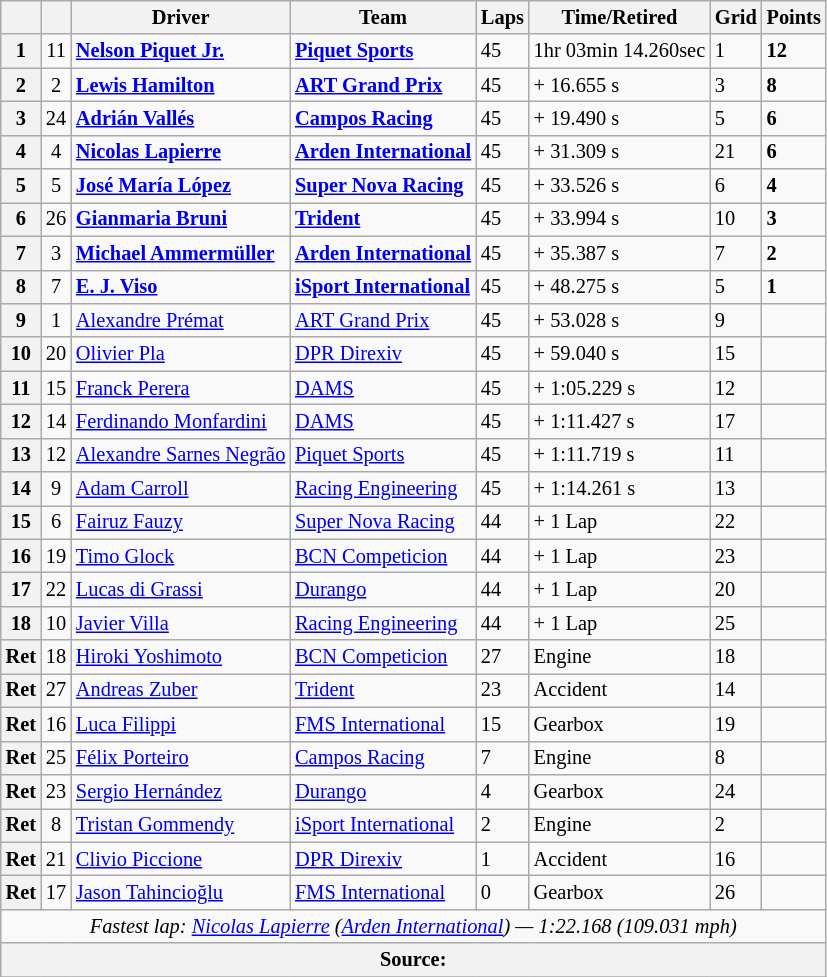<table class="wikitable" style="font-size:85%">
<tr>
<th></th>
<th></th>
<th>Driver</th>
<th>Team</th>
<th>Laps</th>
<th>Time/Retired</th>
<th>Grid</th>
<th>Points</th>
</tr>
<tr>
<th>1</th>
<td align="center">11</td>
<td> <strong><a href='#'>Nelson Piquet Jr.</a></strong></td>
<td><strong><a href='#'>Piquet Sports</a></strong></td>
<td>45</td>
<td>1hr 03min 14.260sec</td>
<td>1</td>
<td><strong>12</strong></td>
</tr>
<tr>
<th>2</th>
<td align="center">2</td>
<td> <strong><a href='#'>Lewis Hamilton</a></strong></td>
<td><strong><a href='#'>ART Grand Prix</a></strong></td>
<td>45</td>
<td>+ 16.655 s</td>
<td>3</td>
<td><strong>8</strong></td>
</tr>
<tr>
<th>3</th>
<td align="center">24</td>
<td> <strong><a href='#'>Adrián Vallés</a></strong></td>
<td><strong><a href='#'>Campos Racing</a></strong></td>
<td>45</td>
<td>+ 19.490 s</td>
<td>5</td>
<td><strong>6</strong></td>
</tr>
<tr>
<th>4</th>
<td align="center">4</td>
<td> <strong><a href='#'>Nicolas Lapierre</a></strong></td>
<td><strong><a href='#'>Arden International</a></strong></td>
<td>45</td>
<td>+ 31.309 s</td>
<td>21</td>
<td><strong>6</strong></td>
</tr>
<tr>
<th>5</th>
<td align="center">5</td>
<td> <strong><a href='#'>José María López</a></strong></td>
<td><strong><a href='#'>Super Nova Racing</a></strong></td>
<td>45</td>
<td>+ 33.526 s</td>
<td>6</td>
<td><strong>4</strong></td>
</tr>
<tr>
<th>6</th>
<td align="center">26</td>
<td> <strong><a href='#'>Gianmaria Bruni</a></strong></td>
<td><strong><a href='#'>Trident</a></strong></td>
<td>45</td>
<td>+ 33.994 s</td>
<td>10</td>
<td><strong>3</strong></td>
</tr>
<tr>
<th>7</th>
<td align="center">3</td>
<td> <strong><a href='#'>Michael Ammermüller</a></strong></td>
<td><strong><a href='#'>Arden International</a></strong></td>
<td>45</td>
<td>+ 35.387 s</td>
<td>7</td>
<td><strong>2</strong></td>
</tr>
<tr>
<th>8</th>
<td align="center">7</td>
<td> <strong><a href='#'>E. J. Viso</a></strong></td>
<td><strong><a href='#'>iSport International</a></strong></td>
<td>45</td>
<td>+ 48.275 s</td>
<td>5</td>
<td><strong>1</strong></td>
</tr>
<tr>
<th>9</th>
<td align="center">1</td>
<td> <a href='#'>Alexandre Prémat</a></td>
<td><a href='#'>ART Grand Prix</a></td>
<td>45</td>
<td>+ 53.028 s</td>
<td>9</td>
<td></td>
</tr>
<tr>
<th>10</th>
<td align="center">20</td>
<td> <a href='#'>Olivier Pla</a></td>
<td><a href='#'>DPR Direxiv</a></td>
<td>45</td>
<td>+ 59.040 s</td>
<td>15</td>
<td></td>
</tr>
<tr>
<th>11</th>
<td align="center">15</td>
<td> <a href='#'>Franck Perera</a></td>
<td><a href='#'>DAMS</a></td>
<td>45</td>
<td>+ 1:05.229 s</td>
<td>12</td>
<td></td>
</tr>
<tr>
<th>12</th>
<td align="center">14</td>
<td> <a href='#'>Ferdinando Monfardini</a></td>
<td><a href='#'>DAMS</a></td>
<td>45</td>
<td>+ 1:11.427 s</td>
<td>17</td>
<td></td>
</tr>
<tr>
<th>13</th>
<td align="center">12</td>
<td> <a href='#'>Alexandre Sarnes Negrão</a></td>
<td><a href='#'>Piquet Sports</a></td>
<td>45</td>
<td>+ 1:11.719 s</td>
<td>11</td>
<td></td>
</tr>
<tr>
<th>14</th>
<td align="center">9</td>
<td> <a href='#'>Adam Carroll</a></td>
<td><a href='#'>Racing Engineering</a></td>
<td>45</td>
<td>+ 1:14.261 s</td>
<td>13</td>
<td></td>
</tr>
<tr>
<th>15</th>
<td align="center">6</td>
<td> <a href='#'>Fairuz Fauzy</a></td>
<td><a href='#'>Super Nova Racing</a></td>
<td>44</td>
<td>+ 1 Lap</td>
<td>22</td>
<td></td>
</tr>
<tr>
<th>16</th>
<td align="center">19</td>
<td> <a href='#'>Timo Glock</a></td>
<td><a href='#'>BCN Competicion</a></td>
<td>44</td>
<td>+ 1 Lap</td>
<td>23</td>
<td></td>
</tr>
<tr>
<th>17</th>
<td align="center">22</td>
<td> <a href='#'>Lucas di Grassi</a></td>
<td><a href='#'>Durango</a></td>
<td>44</td>
<td>+ 1 Lap</td>
<td>20</td>
<td></td>
</tr>
<tr>
<th>18</th>
<td align="center">10</td>
<td> <a href='#'>Javier Villa</a></td>
<td><a href='#'>Racing Engineering</a></td>
<td>44</td>
<td>+ 1 Lap</td>
<td>25</td>
<td></td>
</tr>
<tr>
<th>Ret</th>
<td align="center">18</td>
<td> <a href='#'>Hiroki Yoshimoto</a></td>
<td><a href='#'>BCN Competicion</a></td>
<td>27</td>
<td>Engine</td>
<td>18</td>
<td></td>
</tr>
<tr>
<th>Ret</th>
<td align="center">27</td>
<td> <a href='#'>Andreas Zuber</a></td>
<td><a href='#'>Trident</a></td>
<td>23</td>
<td>Accident</td>
<td>14</td>
<td></td>
</tr>
<tr>
<th>Ret</th>
<td align="center">16</td>
<td> <a href='#'>Luca Filippi</a></td>
<td><a href='#'>FMS International</a></td>
<td>15</td>
<td>Gearbox</td>
<td>19</td>
<td></td>
</tr>
<tr>
<th>Ret</th>
<td align="center">25</td>
<td> <a href='#'>Félix Porteiro</a></td>
<td><a href='#'>Campos Racing</a></td>
<td>7</td>
<td>Engine</td>
<td>8</td>
<td></td>
</tr>
<tr>
<th>Ret</th>
<td align="center">23</td>
<td> <a href='#'>Sergio Hernández</a></td>
<td><a href='#'>Durango</a></td>
<td>4</td>
<td>Gearbox</td>
<td>24</td>
<td></td>
</tr>
<tr>
<th>Ret</th>
<td align="center">8</td>
<td> <a href='#'>Tristan Gommendy</a></td>
<td><a href='#'>iSport International</a></td>
<td>2</td>
<td>Engine</td>
<td>2</td>
<td></td>
</tr>
<tr>
<th>Ret</th>
<td align="center">21</td>
<td> <a href='#'>Clivio Piccione</a></td>
<td><a href='#'>DPR Direxiv</a></td>
<td>1</td>
<td>Accident</td>
<td>16</td>
<td></td>
</tr>
<tr>
<th>Ret</th>
<td align="center">17</td>
<td> <a href='#'>Jason Tahincioğlu</a></td>
<td><a href='#'>FMS International</a></td>
<td>0</td>
<td>Gearbox</td>
<td>26</td>
<td></td>
</tr>
<tr>
<td colspan="8" align="center"><em>Fastest lap: <a href='#'>Nicolas Lapierre</a> (<a href='#'>Arden International</a>) — 1:22.168 (109.031 mph)</em></td>
</tr>
<tr>
<th colspan="8">Source:</th>
</tr>
<tr>
</tr>
</table>
